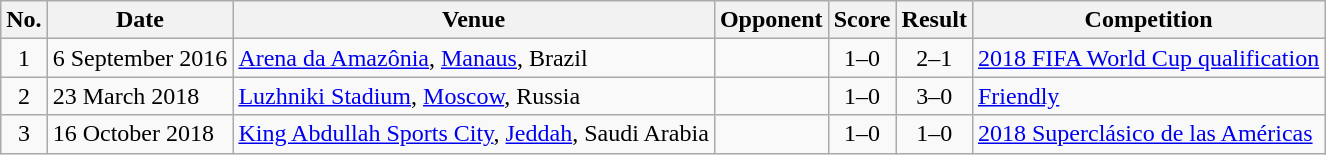<table class="wikitable sortable">
<tr>
<th scope="col">No.</th>
<th scope="col">Date</th>
<th scope="col">Venue</th>
<th scope="col">Opponent</th>
<th scope="col">Score</th>
<th scope="col">Result</th>
<th scope="col">Competition</th>
</tr>
<tr>
<td style="text-align:center">1</td>
<td>6 September 2016</td>
<td><a href='#'>Arena da Amazônia</a>, <a href='#'>Manaus</a>, Brazil</td>
<td></td>
<td style="text-align:center">1–0</td>
<td style="text-align:center">2–1</td>
<td><a href='#'>2018 FIFA World Cup qualification</a></td>
</tr>
<tr>
<td style="text-align:center">2</td>
<td>23 March 2018</td>
<td><a href='#'>Luzhniki Stadium</a>, <a href='#'>Moscow</a>, Russia</td>
<td></td>
<td style="text-align:center">1–0</td>
<td style="text-align:center">3–0</td>
<td><a href='#'>Friendly</a></td>
</tr>
<tr>
<td style="text-align:center">3</td>
<td>16 October 2018</td>
<td><a href='#'>King Abdullah Sports City</a>, <a href='#'>Jeddah</a>, Saudi Arabia</td>
<td></td>
<td style="text-align:center">1–0</td>
<td style="text-align:center">1–0</td>
<td><a href='#'>2018 Superclásico de las Américas</a></td>
</tr>
</table>
